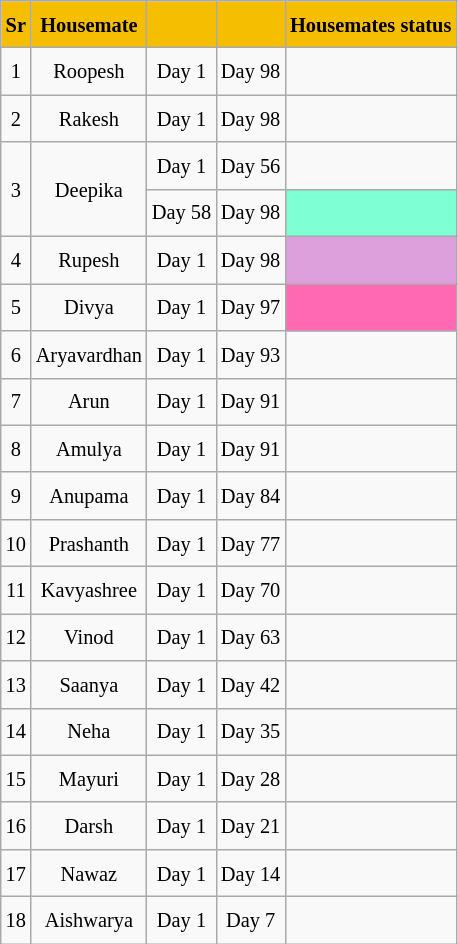<table class="wikitable sortable" style=" text-align:center; font-size:85%;  line-height:25px; width:auto;">
<tr>
<th scope="col" style="background:#F6BE00; color:#000;">Sr</th>
<th scope="col" style="background:#F6BE00; color:#000;">Housemate</th>
<th scope="col" style="background:#F6BE00; color:#000;"></th>
<th scope="col" style="background:#F6BE00; color:#000;"></th>
<th scope="col" style="background:#F6BE00; color:#000;">Housemates status</th>
</tr>
<tr>
<td>1</td>
<td>Roopesh</td>
<td>Day 1</td>
<td>Day 98</td>
<td></td>
</tr>
<tr>
<td>2</td>
<td>Rakesh</td>
<td>Day 1</td>
<td>Day 98</td>
<td></td>
</tr>
<tr>
<td rowspan="2">3</td>
<td rowspan="2">Deepika</td>
<td>Day 1</td>
<td>Day 56</td>
<td></td>
</tr>
<tr>
<td>Day 58</td>
<td>Day 98</td>
<td style="background:#7FFFD4;"></td>
</tr>
<tr>
<td>4</td>
<td>Rupesh</td>
<td>Day 1</td>
<td>Day 98</td>
<td style="background:#DDA0DD;"></td>
</tr>
<tr>
<td>5</td>
<td>Divya</td>
<td>Day 1</td>
<td>Day 97</td>
<td style="background:#FF69B4;"></td>
</tr>
<tr>
<td>6</td>
<td>Aryavardhan</td>
<td>Day 1</td>
<td>Day 93</td>
<td></td>
</tr>
<tr>
<td>7</td>
<td>Arun</td>
<td>Day 1</td>
<td>Day 91</td>
<td></td>
</tr>
<tr>
<td>8</td>
<td>Amulya</td>
<td>Day 1</td>
<td>Day 91</td>
<td></td>
</tr>
<tr>
<td>9</td>
<td>Anupama</td>
<td>Day 1</td>
<td>Day 84</td>
<td></td>
</tr>
<tr>
<td>10</td>
<td>Prashanth</td>
<td>Day 1</td>
<td>Day 77</td>
<td></td>
</tr>
<tr>
<td>11</td>
<td>Kavyashree</td>
<td>Day 1</td>
<td>Day 70</td>
<td></td>
</tr>
<tr>
<td>12</td>
<td>Vinod</td>
<td>Day 1</td>
<td>Day 63</td>
<td></td>
</tr>
<tr>
<td>13</td>
<td>Saanya</td>
<td>Day 1</td>
<td>Day 42</td>
<td></td>
</tr>
<tr>
<td>14</td>
<td>Neha</td>
<td>Day 1</td>
<td>Day 35</td>
<td></td>
</tr>
<tr>
<td>15</td>
<td>Mayuri</td>
<td>Day 1</td>
<td>Day 28</td>
<td></td>
</tr>
<tr>
<td>16</td>
<td>Darsh</td>
<td>Day 1</td>
<td>Day 21</td>
<td></td>
</tr>
<tr>
<td>17</td>
<td>Nawaz</td>
<td>Day 1</td>
<td>Day 14</td>
<td></td>
</tr>
<tr>
<td>18</td>
<td>Aishwarya</td>
<td>Day 1</td>
<td>Day 7</td>
<td></td>
</tr>
</table>
